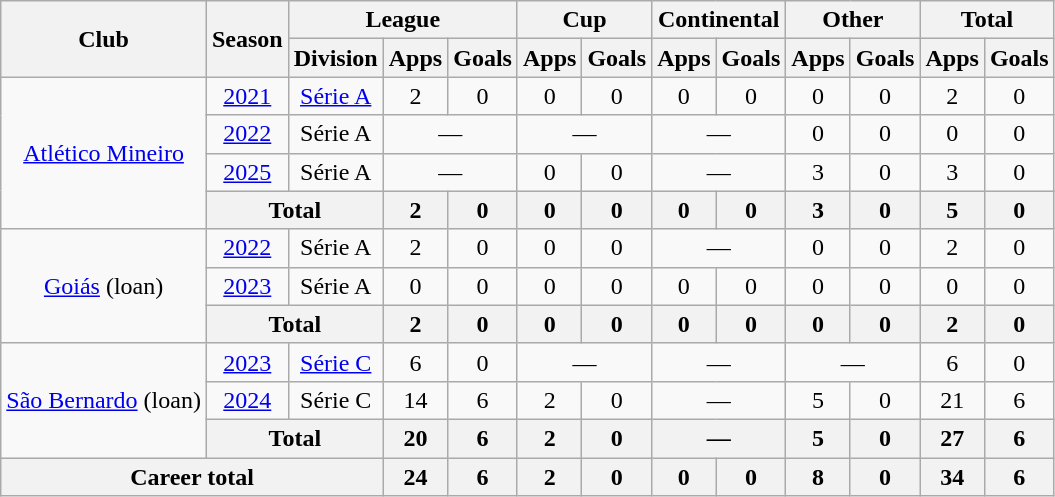<table class="wikitable" style="text-align: center;">
<tr>
<th rowspan="2">Club</th>
<th rowspan="2">Season</th>
<th colspan="3">League</th>
<th colspan="2">Cup</th>
<th colspan="2">Continental</th>
<th colspan="2">Other</th>
<th colspan="2">Total</th>
</tr>
<tr>
<th>Division</th>
<th>Apps</th>
<th>Goals</th>
<th>Apps</th>
<th>Goals</th>
<th>Apps</th>
<th>Goals</th>
<th>Apps</th>
<th>Goals</th>
<th>Apps</th>
<th>Goals</th>
</tr>
<tr>
<td rowspan=4><a href='#'>Atlético Mineiro</a></td>
<td><a href='#'>2021</a></td>
<td><a href='#'>Série A</a></td>
<td>2</td>
<td>0</td>
<td>0</td>
<td>0</td>
<td>0</td>
<td>0</td>
<td>0</td>
<td>0</td>
<td>2</td>
<td>0</td>
</tr>
<tr>
<td><a href='#'>2022</a></td>
<td>Série A</td>
<td colspan="2">—</td>
<td colspan="2">—</td>
<td colspan="2">—</td>
<td>0</td>
<td>0</td>
<td>0</td>
<td>0</td>
</tr>
<tr>
<td><a href='#'>2025</a></td>
<td>Série A</td>
<td colspan="2">—</td>
<td>0</td>
<td>0</td>
<td colspan="2">—</td>
<td>3</td>
<td>0</td>
<td>3</td>
<td>0</td>
</tr>
<tr>
<th colspan="2">Total</th>
<th>2</th>
<th>0</th>
<th>0</th>
<th>0</th>
<th>0</th>
<th>0</th>
<th>3</th>
<th>0</th>
<th>5</th>
<th>0</th>
</tr>
<tr>
<td rowspan=3><a href='#'>Goiás</a> (loan)</td>
<td><a href='#'>2022</a></td>
<td>Série A</td>
<td>2</td>
<td>0</td>
<td>0</td>
<td>0</td>
<td colspan="2">—</td>
<td>0</td>
<td>0</td>
<td>2</td>
<td>0</td>
</tr>
<tr>
<td><a href='#'>2023</a></td>
<td>Série A</td>
<td>0</td>
<td>0</td>
<td>0</td>
<td>0</td>
<td>0</td>
<td>0</td>
<td>0</td>
<td>0</td>
<td>0</td>
<td>0</td>
</tr>
<tr>
<th colspan="2">Total</th>
<th>2</th>
<th>0</th>
<th>0</th>
<th>0</th>
<th>0</th>
<th>0</th>
<th>0</th>
<th>0</th>
<th>2</th>
<th>0</th>
</tr>
<tr>
<td rowspan=3><a href='#'>São Bernardo</a> (loan)</td>
<td><a href='#'>2023</a></td>
<td><a href='#'>Série C</a></td>
<td>6</td>
<td>0</td>
<td colspan="2">—</td>
<td colspan="2">—</td>
<td colspan="2">—</td>
<td>6</td>
<td>0</td>
</tr>
<tr>
<td><a href='#'>2024</a></td>
<td>Série C</td>
<td>14</td>
<td>6</td>
<td>2</td>
<td>0</td>
<td colspan="2">—</td>
<td>5</td>
<td>0</td>
<td>21</td>
<td>6</td>
</tr>
<tr>
<th colspan="2">Total</th>
<th>20</th>
<th>6</th>
<th>2</th>
<th>0</th>
<th colspan="2">—</th>
<th>5</th>
<th>0</th>
<th>27</th>
<th>6</th>
</tr>
<tr>
<th colspan="3">Career total</th>
<th>24</th>
<th>6</th>
<th>2</th>
<th>0</th>
<th>0</th>
<th>0</th>
<th>8</th>
<th>0</th>
<th>34</th>
<th>6</th>
</tr>
</table>
